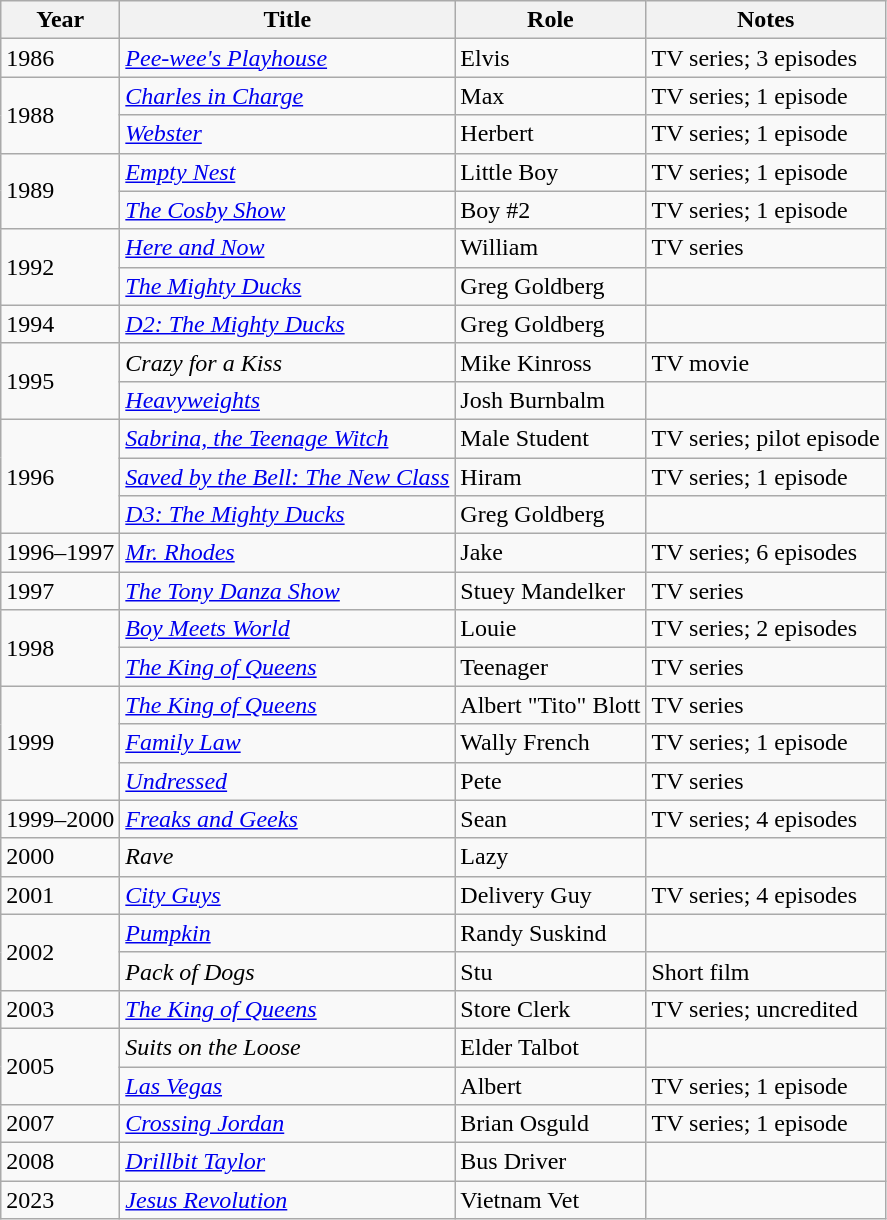<table class="wikitable sortable">
<tr>
<th>Year</th>
<th>Title</th>
<th>Role</th>
<th>Notes</th>
</tr>
<tr>
<td>1986</td>
<td><em><a href='#'>Pee-wee's Playhouse</a></em></td>
<td>Elvis</td>
<td>TV series; 3 episodes</td>
</tr>
<tr>
<td rowspan="2">1988</td>
<td><em><a href='#'>Charles in Charge</a></em></td>
<td>Max</td>
<td>TV series; 1 episode</td>
</tr>
<tr>
<td><em><a href='#'>Webster</a></em></td>
<td>Herbert</td>
<td>TV series; 1 episode</td>
</tr>
<tr>
<td rowspan="2">1989</td>
<td><em><a href='#'>Empty Nest</a></em></td>
<td>Little Boy</td>
<td>TV series; 1 episode</td>
</tr>
<tr>
<td><em><a href='#'>The Cosby Show</a></em></td>
<td>Boy #2</td>
<td>TV series; 1 episode</td>
</tr>
<tr>
<td rowspan="2">1992</td>
<td><em><a href='#'>Here and Now</a></em></td>
<td>William</td>
<td>TV series</td>
</tr>
<tr>
<td><em><a href='#'>The Mighty Ducks</a></em></td>
<td>Greg Goldberg</td>
<td></td>
</tr>
<tr>
<td>1994</td>
<td><em><a href='#'>D2: The Mighty Ducks</a></em></td>
<td>Greg Goldberg</td>
<td></td>
</tr>
<tr>
<td rowspan="2">1995</td>
<td><em>Crazy for a Kiss</em></td>
<td>Mike Kinross</td>
<td>TV movie</td>
</tr>
<tr>
<td><em><a href='#'>Heavyweights</a></em></td>
<td>Josh Burnbalm</td>
<td></td>
</tr>
<tr>
<td rowspan="3">1996</td>
<td><em><a href='#'>Sabrina, the Teenage Witch</a></em></td>
<td>Male Student</td>
<td>TV series; pilot episode</td>
</tr>
<tr>
<td><em><a href='#'>Saved by the Bell: The New Class</a></em></td>
<td>Hiram</td>
<td>TV series; 1 episode</td>
</tr>
<tr>
<td><em><a href='#'>D3: The Mighty Ducks</a></em></td>
<td>Greg Goldberg</td>
<td></td>
</tr>
<tr>
<td>1996–1997</td>
<td><em><a href='#'>Mr. Rhodes</a></em></td>
<td>Jake</td>
<td>TV series; 6 episodes</td>
</tr>
<tr>
<td>1997</td>
<td><em><a href='#'>The Tony Danza Show</a></em></td>
<td>Stuey Mandelker</td>
<td>TV series</td>
</tr>
<tr>
<td rowspan="2">1998</td>
<td><em><a href='#'>Boy Meets World</a></em></td>
<td>Louie</td>
<td>TV series; 2 episodes</td>
</tr>
<tr>
<td><em><a href='#'>The King of Queens</a></em></td>
<td>Teenager</td>
<td>TV series</td>
</tr>
<tr>
<td rowspan="3">1999</td>
<td><em><a href='#'>The King of Queens</a></em></td>
<td>Albert "Tito" Blott</td>
<td>TV series</td>
</tr>
<tr>
<td><em><a href='#'>Family Law</a></em></td>
<td>Wally French</td>
<td>TV series; 1 episode</td>
</tr>
<tr>
<td><em><a href='#'>Undressed</a></em></td>
<td>Pete</td>
<td>TV series</td>
</tr>
<tr>
<td>1999–2000</td>
<td><em><a href='#'>Freaks and Geeks</a></em></td>
<td>Sean</td>
<td>TV series; 4 episodes</td>
</tr>
<tr>
<td>2000</td>
<td><em>Rave</em></td>
<td>Lazy</td>
<td></td>
</tr>
<tr>
<td>2001</td>
<td><em><a href='#'>City Guys</a></em></td>
<td>Delivery Guy</td>
<td>TV series; 4 episodes</td>
</tr>
<tr>
<td rowspan="2">2002</td>
<td><em><a href='#'>Pumpkin</a></em></td>
<td>Randy Suskind</td>
<td></td>
</tr>
<tr>
<td><em>Pack of Dogs</em></td>
<td>Stu</td>
<td>Short film</td>
</tr>
<tr>
<td>2003</td>
<td><em><a href='#'>The King of Queens</a></em></td>
<td>Store Clerk</td>
<td>TV series; uncredited</td>
</tr>
<tr>
<td rowspan="2">2005</td>
<td><em>Suits on the Loose</em></td>
<td>Elder Talbot</td>
<td></td>
</tr>
<tr>
<td><em><a href='#'>Las Vegas</a></em></td>
<td>Albert</td>
<td>TV series; 1 episode</td>
</tr>
<tr>
<td>2007</td>
<td><em><a href='#'>Crossing Jordan</a></em></td>
<td>Brian Osguld</td>
<td>TV series; 1 episode</td>
</tr>
<tr>
<td>2008</td>
<td><em><a href='#'>Drillbit Taylor</a></em></td>
<td>Bus Driver</td>
<td></td>
</tr>
<tr>
<td>2023</td>
<td><em><a href='#'>Jesus Revolution</a></em></td>
<td>Vietnam Vet</td>
<td></td>
</tr>
</table>
